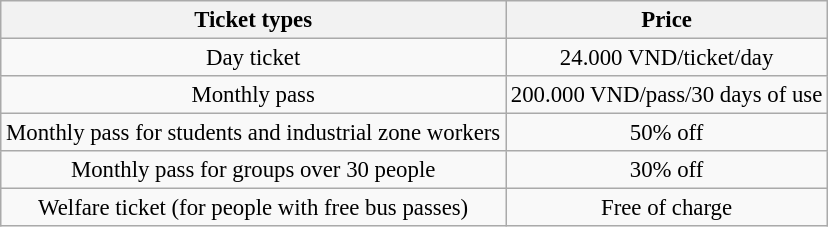<table class="wikitable" style="font-size: 95%; text-align: center;">
<tr>
<th>Ticket types</th>
<th>Price</th>
</tr>
<tr>
<td>Day ticket</td>
<td>24.000 VND/ticket/day</td>
</tr>
<tr>
<td>Monthly pass</td>
<td>200.000 VND/pass/30 days of use</td>
</tr>
<tr>
<td>Monthly pass for students and industrial zone workers</td>
<td>50% off</td>
</tr>
<tr>
<td>Monthly pass for groups over 30 people</td>
<td>30% off</td>
</tr>
<tr>
<td>Welfare ticket (for people with free bus passes)</td>
<td>Free of charge</td>
</tr>
</table>
